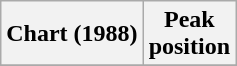<table class="wikitable sortable" style=margin-right:1em;margin-bottom:0;>
<tr>
<th>Chart (1988)</th>
<th>Peak<br>position</th>
</tr>
<tr>
</tr>
</table>
